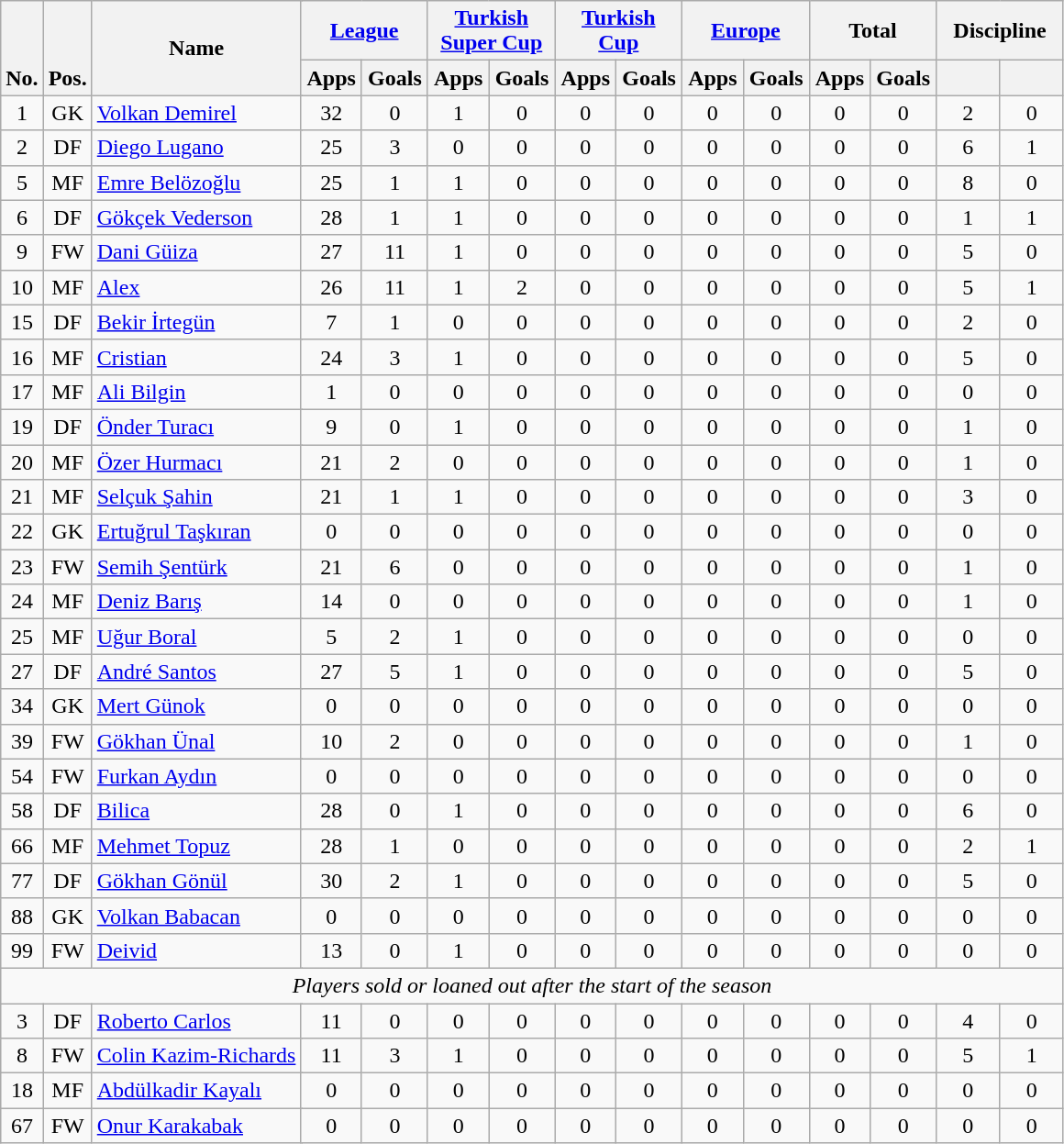<table class="wikitable" style="text-align:center">
<tr>
<th rowspan="2" style="vertical-align:bottom;">No.</th>
<th rowspan="2" style="vertical-align:bottom;">Pos.</th>
<th rowspan="2" colspan="2">Name</th>
<th colspan="2" style="width:85px;"><a href='#'>League</a></th>
<th colspan="2" style="width:85px;"><a href='#'>Turkish Super Cup</a></th>
<th colspan="2" style="width:85px;"><a href='#'>Turkish Cup</a></th>
<th colspan="2" style="width:85px;"><a href='#'>Europe</a></th>
<th colspan="2" style="width:85px;">Total</th>
<th colspan="2" style="width:85px;">Discipline</th>
</tr>
<tr>
<th>Apps</th>
<th>Goals</th>
<th>Apps</th>
<th>Goals</th>
<th>Apps</th>
<th>Goals</th>
<th>Apps</th>
<th>Goals</th>
<th>Apps</th>
<th>Goals</th>
<th></th>
<th></th>
</tr>
<tr>
<td>1</td>
<td>GK</td>
<td colspan="2" style="text-align:left;"> <a href='#'>Volkan Demirel</a></td>
<td>32</td>
<td>0</td>
<td>1</td>
<td>0</td>
<td>0</td>
<td>0</td>
<td>0</td>
<td>0</td>
<td>0</td>
<td>0</td>
<td>2</td>
<td>0</td>
</tr>
<tr>
<td>2</td>
<td>DF</td>
<td colspan="2" style="text-align:left;"> <a href='#'>Diego Lugano</a></td>
<td>25</td>
<td>3</td>
<td>0</td>
<td>0</td>
<td>0</td>
<td>0</td>
<td>0</td>
<td>0</td>
<td>0</td>
<td>0</td>
<td>6</td>
<td>1</td>
</tr>
<tr>
<td>5</td>
<td>MF</td>
<td colspan="2" style="text-align:left;"> <a href='#'>Emre Belözoğlu</a></td>
<td>25</td>
<td>1</td>
<td>1</td>
<td>0</td>
<td>0</td>
<td>0</td>
<td>0</td>
<td>0</td>
<td>0</td>
<td>0</td>
<td>8</td>
<td>0</td>
</tr>
<tr>
<td>6</td>
<td>DF</td>
<td colspan="2" style="text-align:left;"> <a href='#'>Gökçek Vederson</a></td>
<td>28</td>
<td>1</td>
<td>1</td>
<td>0</td>
<td>0</td>
<td>0</td>
<td>0</td>
<td>0</td>
<td>0</td>
<td>0</td>
<td>1</td>
<td>1</td>
</tr>
<tr>
<td>9</td>
<td>FW</td>
<td colspan="2" style="text-align:left;"> <a href='#'>Dani Güiza</a></td>
<td>27</td>
<td>11</td>
<td>1</td>
<td>0</td>
<td>0</td>
<td>0</td>
<td>0</td>
<td>0</td>
<td>0</td>
<td>0</td>
<td>5</td>
<td>0</td>
</tr>
<tr>
<td>10</td>
<td>MF</td>
<td colspan="2" style="text-align:left;"> <a href='#'>Alex</a></td>
<td>26</td>
<td>11</td>
<td>1</td>
<td>2</td>
<td>0</td>
<td>0</td>
<td>0</td>
<td>0</td>
<td>0</td>
<td>0</td>
<td>5</td>
<td>1</td>
</tr>
<tr>
<td>15</td>
<td>DF</td>
<td colspan="2" style="text-align:left;"> <a href='#'>Bekir İrtegün</a></td>
<td>7</td>
<td>1</td>
<td>0</td>
<td>0</td>
<td>0</td>
<td>0</td>
<td>0</td>
<td>0</td>
<td>0</td>
<td>0</td>
<td>2</td>
<td>0</td>
</tr>
<tr>
<td>16</td>
<td>MF</td>
<td colspan="2" style="text-align:left;"> <a href='#'>Cristian</a></td>
<td>24</td>
<td>3</td>
<td>1</td>
<td>0</td>
<td>0</td>
<td>0</td>
<td>0</td>
<td>0</td>
<td>0</td>
<td>0</td>
<td>5</td>
<td>0</td>
</tr>
<tr>
<td>17</td>
<td>MF</td>
<td colspan="2" style="text-align:left;">  <a href='#'>Ali Bilgin</a></td>
<td>1</td>
<td>0</td>
<td>0</td>
<td>0</td>
<td>0</td>
<td>0</td>
<td>0</td>
<td>0</td>
<td>0</td>
<td>0</td>
<td>0</td>
<td>0</td>
</tr>
<tr>
<td>19</td>
<td>DF</td>
<td colspan="2" style="text-align:left;"> <a href='#'>Önder Turacı</a></td>
<td>9</td>
<td>0</td>
<td>1</td>
<td>0</td>
<td>0</td>
<td>0</td>
<td>0</td>
<td>0</td>
<td>0</td>
<td>0</td>
<td>1</td>
<td>0</td>
</tr>
<tr>
<td>20</td>
<td>MF</td>
<td colspan="2" style="text-align:left;"> <a href='#'>Özer Hurmacı</a></td>
<td>21</td>
<td>2</td>
<td>0</td>
<td>0</td>
<td>0</td>
<td>0</td>
<td>0</td>
<td>0</td>
<td>0</td>
<td>0</td>
<td>1</td>
<td>0</td>
</tr>
<tr>
<td>21</td>
<td>MF</td>
<td colspan="2" style="text-align:left;"> <a href='#'>Selçuk Şahin</a></td>
<td>21</td>
<td>1</td>
<td>1</td>
<td>0</td>
<td>0</td>
<td>0</td>
<td>0</td>
<td>0</td>
<td>0</td>
<td>0</td>
<td>3</td>
<td>0</td>
</tr>
<tr>
<td>22</td>
<td>GK</td>
<td colspan="2" style="text-align:left;"> <a href='#'>Ertuğrul Taşkıran</a></td>
<td>0</td>
<td>0</td>
<td>0</td>
<td>0</td>
<td>0</td>
<td>0</td>
<td>0</td>
<td>0</td>
<td>0</td>
<td>0</td>
<td>0</td>
<td>0</td>
</tr>
<tr>
<td>23</td>
<td>FW</td>
<td colspan="2" style="text-align:left;"> <a href='#'>Semih Şentürk</a></td>
<td>21</td>
<td>6</td>
<td>0</td>
<td>0</td>
<td>0</td>
<td>0</td>
<td>0</td>
<td>0</td>
<td>0</td>
<td>0</td>
<td>1</td>
<td>0</td>
</tr>
<tr>
<td>24</td>
<td>MF</td>
<td colspan="2" style="text-align:left;"> <a href='#'>Deniz Barış</a></td>
<td>14</td>
<td>0</td>
<td>0</td>
<td>0</td>
<td>0</td>
<td>0</td>
<td>0</td>
<td>0</td>
<td>0</td>
<td>0</td>
<td>1</td>
<td>0</td>
</tr>
<tr>
<td>25</td>
<td>MF</td>
<td colspan="2" style="text-align:left;"> <a href='#'>Uğur Boral</a></td>
<td>5</td>
<td>2</td>
<td>1</td>
<td>0</td>
<td>0</td>
<td>0</td>
<td>0</td>
<td>0</td>
<td>0</td>
<td>0</td>
<td>0</td>
<td>0</td>
</tr>
<tr>
<td>27</td>
<td>DF</td>
<td colspan="2" style="text-align:left;"> <a href='#'>André Santos</a></td>
<td>27</td>
<td>5</td>
<td>1</td>
<td>0</td>
<td>0</td>
<td>0</td>
<td>0</td>
<td>0</td>
<td>0</td>
<td>0</td>
<td>5</td>
<td>0</td>
</tr>
<tr>
<td>34</td>
<td>GK</td>
<td colspan="2" style="text-align:left;"> <a href='#'>Mert Günok</a></td>
<td>0</td>
<td>0</td>
<td>0</td>
<td>0</td>
<td>0</td>
<td>0</td>
<td>0</td>
<td>0</td>
<td>0</td>
<td>0</td>
<td>0</td>
<td>0</td>
</tr>
<tr>
<td>39</td>
<td>FW</td>
<td colspan="2" style="text-align:left;"> <a href='#'>Gökhan Ünal</a></td>
<td>10</td>
<td>2</td>
<td>0</td>
<td>0</td>
<td>0</td>
<td>0</td>
<td>0</td>
<td>0</td>
<td>0</td>
<td>0</td>
<td>1</td>
<td>0</td>
</tr>
<tr>
<td>54</td>
<td>FW</td>
<td colspan="2" style="text-align:left;"> <a href='#'>Furkan Aydın</a></td>
<td>0</td>
<td>0</td>
<td>0</td>
<td>0</td>
<td>0</td>
<td>0</td>
<td>0</td>
<td>0</td>
<td>0</td>
<td>0</td>
<td>0</td>
<td>0</td>
</tr>
<tr>
<td>58</td>
<td>DF</td>
<td colspan="2" style="text-align:left;"> <a href='#'>Bilica</a></td>
<td>28</td>
<td>0</td>
<td>1</td>
<td>0</td>
<td>0</td>
<td>0</td>
<td>0</td>
<td>0</td>
<td>0</td>
<td>0</td>
<td>6</td>
<td>0</td>
</tr>
<tr>
<td>66</td>
<td>MF</td>
<td colspan="2" style="text-align:left;"> <a href='#'>Mehmet Topuz</a></td>
<td>28</td>
<td>1</td>
<td>0</td>
<td>0</td>
<td>0</td>
<td>0</td>
<td>0</td>
<td>0</td>
<td>0</td>
<td>0</td>
<td>2</td>
<td>1</td>
</tr>
<tr>
<td>77</td>
<td>DF</td>
<td colspan="2" style="text-align:left;"> <a href='#'>Gökhan Gönül</a></td>
<td>30</td>
<td>2</td>
<td>1</td>
<td>0</td>
<td>0</td>
<td>0</td>
<td>0</td>
<td>0</td>
<td>0</td>
<td>0</td>
<td>5</td>
<td>0</td>
</tr>
<tr>
<td>88</td>
<td>GK</td>
<td colspan="2" style="text-align:left;"> <a href='#'>Volkan Babacan</a></td>
<td>0</td>
<td>0</td>
<td>0</td>
<td>0</td>
<td>0</td>
<td>0</td>
<td>0</td>
<td>0</td>
<td>0</td>
<td>0</td>
<td>0</td>
<td>0</td>
</tr>
<tr>
<td>99</td>
<td>FW</td>
<td colspan="2" style="text-align:left;"> <a href='#'>Deivid</a></td>
<td>13</td>
<td>0</td>
<td>1</td>
<td>0</td>
<td>0</td>
<td>0</td>
<td>0</td>
<td>0</td>
<td>0</td>
<td>0</td>
<td>0</td>
<td>0</td>
</tr>
<tr>
<td colspan="16"><em>Players sold or loaned out after the start of the season</em></td>
</tr>
<tr>
<td>3</td>
<td>DF</td>
<td colspan="2" style="text-align:left;"> <a href='#'>Roberto Carlos</a></td>
<td>11</td>
<td>0</td>
<td>0</td>
<td>0</td>
<td>0</td>
<td>0</td>
<td>0</td>
<td>0</td>
<td>0</td>
<td>0</td>
<td>4</td>
<td>0</td>
</tr>
<tr>
<td>8</td>
<td>FW</td>
<td colspan="2" style="text-align:left;"> <a href='#'>Colin Kazim-Richards</a></td>
<td>11</td>
<td>3</td>
<td>1</td>
<td>0</td>
<td>0</td>
<td>0</td>
<td>0</td>
<td>0</td>
<td>0</td>
<td>0</td>
<td>5</td>
<td>1</td>
</tr>
<tr>
<td>18</td>
<td>MF</td>
<td colspan="2" style="text-align:left;"> <a href='#'>Abdülkadir Kayalı</a></td>
<td>0</td>
<td>0</td>
<td>0</td>
<td>0</td>
<td>0</td>
<td>0</td>
<td>0</td>
<td>0</td>
<td>0</td>
<td>0</td>
<td>0</td>
<td>0</td>
</tr>
<tr>
<td>67</td>
<td>FW</td>
<td colspan="2" style="text-align:left;"> <a href='#'>Onur Karakabak</a></td>
<td>0</td>
<td>0</td>
<td>0</td>
<td>0</td>
<td>0</td>
<td>0</td>
<td>0</td>
<td>0</td>
<td>0</td>
<td>0</td>
<td>0</td>
<td>0</td>
</tr>
</table>
